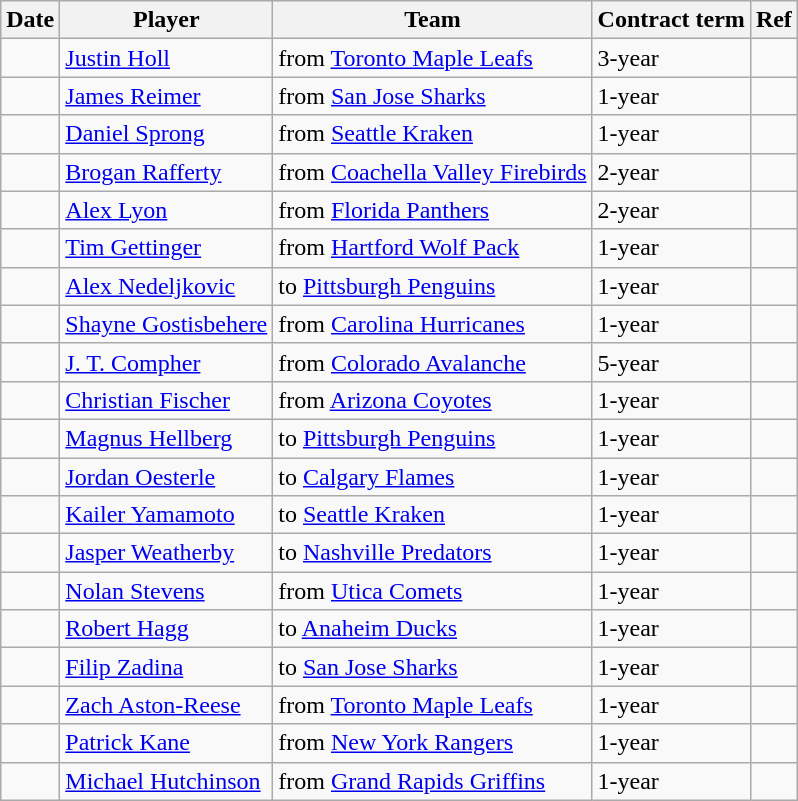<table class="wikitable">
<tr>
<th>Date</th>
<th>Player</th>
<th>Team</th>
<th>Contract term</th>
<th>Ref</th>
</tr>
<tr>
<td></td>
<td><a href='#'>Justin Holl</a></td>
<td>from <a href='#'>Toronto Maple Leafs</a></td>
<td>3-year</td>
<td></td>
</tr>
<tr>
<td></td>
<td><a href='#'>James Reimer</a></td>
<td>from <a href='#'>San Jose Sharks</a></td>
<td>1-year</td>
<td></td>
</tr>
<tr>
<td></td>
<td><a href='#'>Daniel Sprong</a></td>
<td>from <a href='#'>Seattle Kraken</a></td>
<td>1-year</td>
<td></td>
</tr>
<tr>
<td></td>
<td><a href='#'>Brogan Rafferty</a></td>
<td>from <a href='#'>Coachella Valley Firebirds</a></td>
<td>2-year</td>
<td></td>
</tr>
<tr>
<td></td>
<td><a href='#'>Alex Lyon</a></td>
<td>from <a href='#'>Florida Panthers</a></td>
<td>2-year</td>
<td></td>
</tr>
<tr>
<td></td>
<td><a href='#'>Tim Gettinger</a></td>
<td>from <a href='#'>Hartford Wolf Pack</a></td>
<td>1-year</td>
<td></td>
</tr>
<tr>
<td></td>
<td><a href='#'>Alex Nedeljkovic</a></td>
<td>to <a href='#'>Pittsburgh Penguins</a></td>
<td>1-year</td>
<td></td>
</tr>
<tr>
<td></td>
<td><a href='#'>Shayne Gostisbehere</a></td>
<td>from <a href='#'>Carolina Hurricanes</a></td>
<td>1-year</td>
<td></td>
</tr>
<tr>
<td></td>
<td><a href='#'>J. T. Compher</a></td>
<td>from <a href='#'>Colorado Avalanche</a></td>
<td>5-year</td>
<td></td>
</tr>
<tr>
<td></td>
<td><a href='#'>Christian Fischer</a></td>
<td>from <a href='#'>Arizona Coyotes</a></td>
<td>1-year</td>
<td></td>
</tr>
<tr>
<td></td>
<td><a href='#'>Magnus Hellberg</a></td>
<td>to <a href='#'>Pittsburgh Penguins</a></td>
<td>1-year</td>
<td></td>
</tr>
<tr>
<td></td>
<td><a href='#'>Jordan Oesterle</a></td>
<td>to <a href='#'>Calgary Flames</a></td>
<td>1-year</td>
<td></td>
</tr>
<tr>
<td></td>
<td><a href='#'>Kailer Yamamoto</a></td>
<td>to <a href='#'>Seattle Kraken</a></td>
<td>1-year</td>
<td></td>
</tr>
<tr>
<td></td>
<td><a href='#'>Jasper Weatherby</a></td>
<td>to <a href='#'>Nashville Predators</a></td>
<td>1-year</td>
<td></td>
</tr>
<tr>
<td></td>
<td><a href='#'>Nolan Stevens</a></td>
<td>from <a href='#'>Utica Comets</a></td>
<td>1-year</td>
<td></td>
</tr>
<tr>
<td></td>
<td><a href='#'>Robert Hagg</a></td>
<td>to <a href='#'>Anaheim Ducks</a></td>
<td>1-year</td>
<td></td>
</tr>
<tr>
<td></td>
<td><a href='#'>Filip Zadina</a></td>
<td>to <a href='#'>San Jose Sharks</a></td>
<td>1-year</td>
<td></td>
</tr>
<tr>
<td></td>
<td><a href='#'>Zach Aston-Reese</a></td>
<td>from <a href='#'>Toronto Maple Leafs</a></td>
<td>1-year</td>
<td></td>
</tr>
<tr>
<td></td>
<td><a href='#'>Patrick Kane</a></td>
<td>from <a href='#'>New York Rangers</a></td>
<td>1-year</td>
<td></td>
</tr>
<tr>
<td></td>
<td><a href='#'>Michael Hutchinson</a></td>
<td>from <a href='#'>Grand Rapids Griffins</a></td>
<td>1-year</td>
<td></td>
</tr>
</table>
